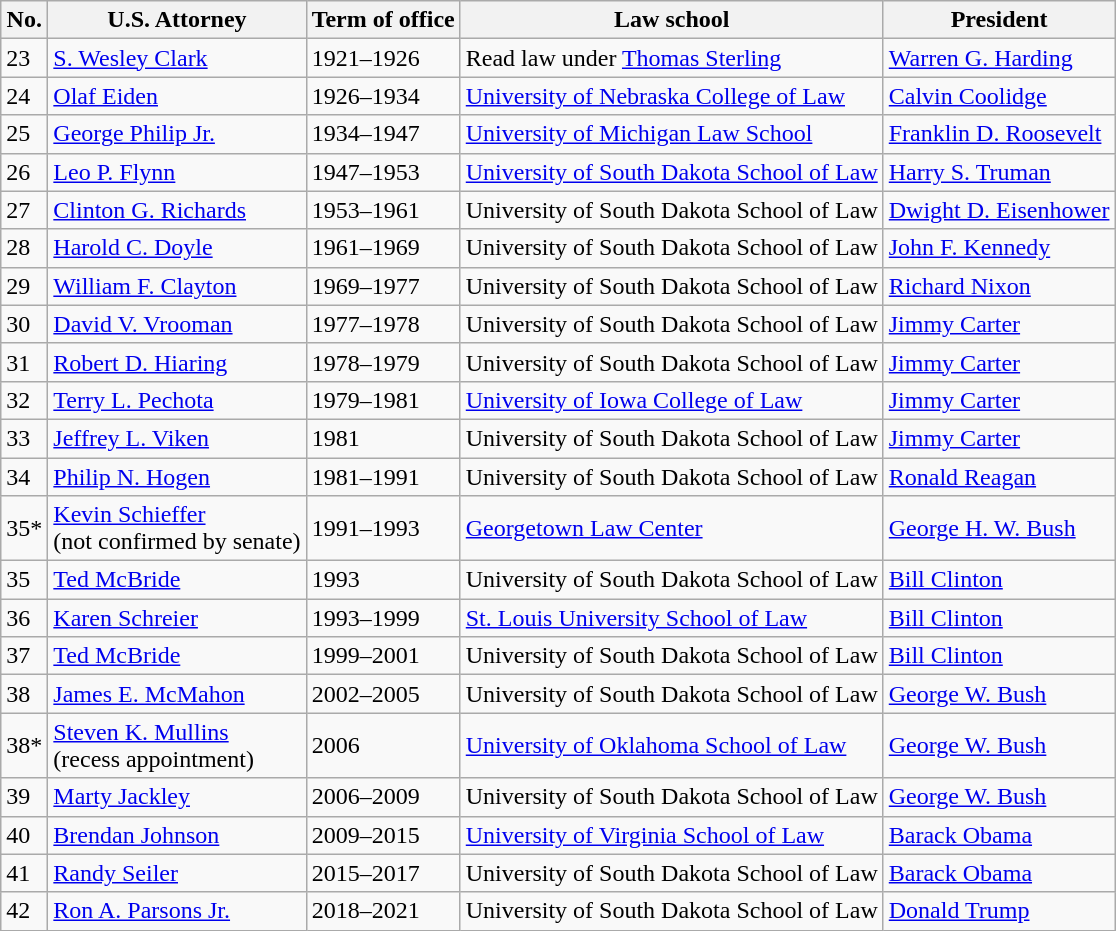<table class="wikitable">
<tr>
<th>No.</th>
<th>U.S. Attorney</th>
<th>Term of office</th>
<th>Law school</th>
<th>President</th>
</tr>
<tr>
<td>23</td>
<td><a href='#'>S. Wesley Clark</a></td>
<td>1921–1926</td>
<td>Read law under <a href='#'>Thomas Sterling</a></td>
<td><a href='#'>Warren G. Harding</a></td>
</tr>
<tr>
<td>24</td>
<td><a href='#'>Olaf Eiden</a></td>
<td>1926–1934</td>
<td><a href='#'>University of Nebraska College of Law</a></td>
<td><a href='#'>Calvin Coolidge</a></td>
</tr>
<tr>
<td>25</td>
<td><a href='#'>George Philip Jr.</a></td>
<td>1934–1947</td>
<td><a href='#'>University of Michigan Law School</a></td>
<td><a href='#'>Franklin D. Roosevelt</a></td>
</tr>
<tr>
<td>26</td>
<td><a href='#'>Leo P. Flynn</a></td>
<td>1947–1953</td>
<td><a href='#'>University of South Dakota School of Law</a></td>
<td><a href='#'>Harry S. Truman</a></td>
</tr>
<tr>
<td>27</td>
<td><a href='#'>Clinton G. Richards</a></td>
<td>1953–1961</td>
<td>University of South Dakota School of Law</td>
<td><a href='#'>Dwight D. Eisenhower</a></td>
</tr>
<tr>
<td>28</td>
<td><a href='#'>Harold C. Doyle</a></td>
<td>1961–1969</td>
<td>University of South Dakota School of Law</td>
<td><a href='#'>John F. Kennedy</a></td>
</tr>
<tr>
<td>29</td>
<td><a href='#'>William F. Clayton</a></td>
<td>1969–1977</td>
<td>University of South Dakota School of Law</td>
<td><a href='#'>Richard Nixon</a></td>
</tr>
<tr>
<td>30</td>
<td><a href='#'>David V. Vrooman</a></td>
<td>1977–1978</td>
<td>University of South Dakota School of Law</td>
<td><a href='#'>Jimmy Carter</a></td>
</tr>
<tr>
<td>31</td>
<td><a href='#'>Robert D. Hiaring</a></td>
<td>1978–1979</td>
<td>University of South Dakota School of Law</td>
<td><a href='#'>Jimmy Carter</a></td>
</tr>
<tr>
<td>32</td>
<td><a href='#'>Terry L. Pechota</a></td>
<td>1979–1981</td>
<td><a href='#'>University of Iowa College of Law</a></td>
<td><a href='#'>Jimmy Carter</a></td>
</tr>
<tr>
<td>33</td>
<td><a href='#'>Jeffrey L. Viken</a></td>
<td>1981</td>
<td>University of South Dakota School of Law</td>
<td><a href='#'>Jimmy Carter</a></td>
</tr>
<tr>
<td>34</td>
<td><a href='#'>Philip N. Hogen</a></td>
<td>1981–1991</td>
<td>University of South Dakota School of Law</td>
<td><a href='#'>Ronald Reagan</a></td>
</tr>
<tr>
<td>35*</td>
<td><a href='#'>Kevin Schieffer</a><br>(not confirmed by senate)</td>
<td>1991–1993</td>
<td><a href='#'>Georgetown Law Center</a></td>
<td><a href='#'>George H. W. Bush</a></td>
</tr>
<tr>
<td>35</td>
<td><a href='#'>Ted McBride</a></td>
<td>1993</td>
<td>University of South Dakota School of Law</td>
<td><a href='#'>Bill Clinton</a></td>
</tr>
<tr>
<td>36</td>
<td><a href='#'>Karen Schreier</a></td>
<td>1993–1999</td>
<td><a href='#'>St. Louis University School of Law</a></td>
<td><a href='#'>Bill Clinton</a></td>
</tr>
<tr>
<td>37</td>
<td><a href='#'>Ted McBride</a></td>
<td>1999–2001</td>
<td>University of South Dakota School of Law</td>
<td><a href='#'>Bill Clinton</a></td>
</tr>
<tr>
<td>38</td>
<td><a href='#'>James E. McMahon</a></td>
<td>2002–2005</td>
<td>University of South Dakota School of Law</td>
<td><a href='#'>George W. Bush</a></td>
</tr>
<tr>
<td>38*</td>
<td><a href='#'>Steven K. Mullins</a><br>(recess appointment)</td>
<td>2006</td>
<td><a href='#'>University of Oklahoma School of Law</a></td>
<td><a href='#'>George W. Bush</a></td>
</tr>
<tr>
<td>39</td>
<td><a href='#'>Marty Jackley</a></td>
<td>2006–2009</td>
<td>University of South Dakota School of Law</td>
<td><a href='#'>George W. Bush</a></td>
</tr>
<tr>
<td>40</td>
<td><a href='#'>Brendan Johnson</a></td>
<td>2009–2015</td>
<td><a href='#'>University of Virginia School of Law</a></td>
<td><a href='#'>Barack Obama</a></td>
</tr>
<tr>
<td>41</td>
<td><a href='#'>Randy Seiler</a></td>
<td>2015–2017</td>
<td>University of South Dakota School of Law</td>
<td><a href='#'>Barack Obama</a></td>
</tr>
<tr>
<td>42</td>
<td><a href='#'>Ron A. Parsons Jr.</a></td>
<td>2018–2021</td>
<td>University of South Dakota School of Law</td>
<td><a href='#'>Donald Trump</a></td>
</tr>
</table>
